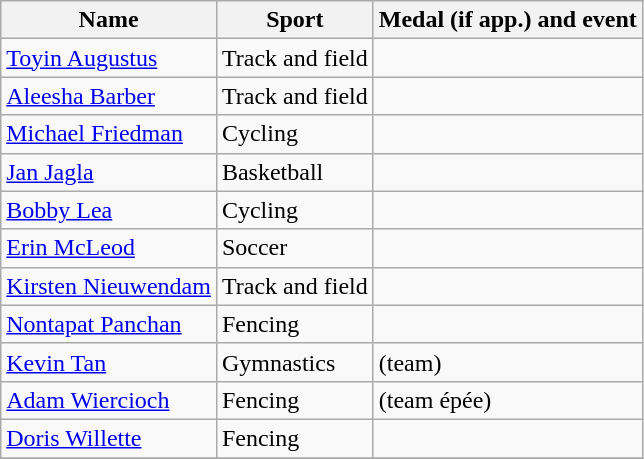<table class="wikitable">
<tr>
<th>Name</th>
<th>Sport</th>
<th>Medal (if app.) and event</th>
</tr>
<tr>
<td> <a href='#'>Toyin Augustus</a></td>
<td>Track and field</td>
<td></td>
</tr>
<tr>
<td> <a href='#'>Aleesha Barber</a></td>
<td>Track and field</td>
<td></td>
</tr>
<tr>
<td>  <a href='#'>Michael Friedman</a></td>
<td>Cycling</td>
<td></td>
</tr>
<tr>
<td> <a href='#'>Jan Jagla</a></td>
<td>Basketball</td>
<td></td>
</tr>
<tr>
<td> <a href='#'>Bobby Lea</a></td>
<td>Cycling</td>
<td></td>
</tr>
<tr>
<td> <a href='#'>Erin McLeod</a></td>
<td>Soccer</td>
<td></td>
</tr>
<tr>
<td> <a href='#'>Kirsten Nieuwendam</a></td>
<td>Track and field</td>
<td></td>
</tr>
<tr>
<td> <a href='#'>Nontapat Panchan</a></td>
<td>Fencing</td>
<td></td>
</tr>
<tr>
<td> <a href='#'>Kevin Tan</a></td>
<td>Gymnastics</td>
<td> (team)</td>
</tr>
<tr>
<td> <a href='#'>Adam Wiercioch</a></td>
<td>Fencing</td>
<td> (team épée)</td>
</tr>
<tr>
<td> <a href='#'>Doris Willette</a></td>
<td>Fencing</td>
<td></td>
</tr>
<tr>
</tr>
</table>
